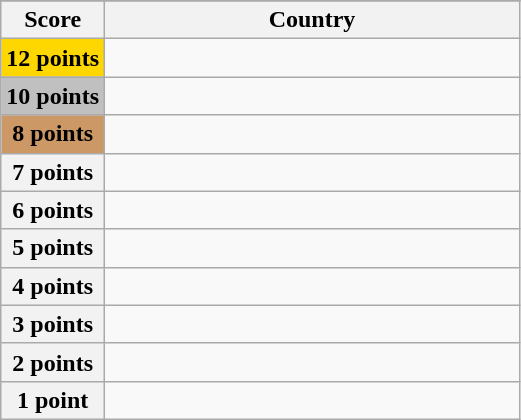<table class="wikitable">
<tr>
</tr>
<tr>
<th scope="col" width="20%">Score</th>
<th scope="col">Country</th>
</tr>
<tr>
<th scope="row" style="background:gold">12 points</th>
<td></td>
</tr>
<tr>
<th scope="row" style="background:silver">10 points</th>
<td></td>
</tr>
<tr>
<th scope="row" style="background:#CC9966">8 points</th>
<td></td>
</tr>
<tr>
<th scope="row">7 points</th>
<td></td>
</tr>
<tr>
<th scope="row">6 points</th>
<td></td>
</tr>
<tr>
<th scope="row">5 points</th>
<td></td>
</tr>
<tr>
<th scope="row">4 points</th>
<td></td>
</tr>
<tr>
<th scope="row">3 points</th>
<td></td>
</tr>
<tr>
<th scope="row">2 points</th>
<td></td>
</tr>
<tr>
<th scope="row">1 point</th>
<td></td>
</tr>
</table>
